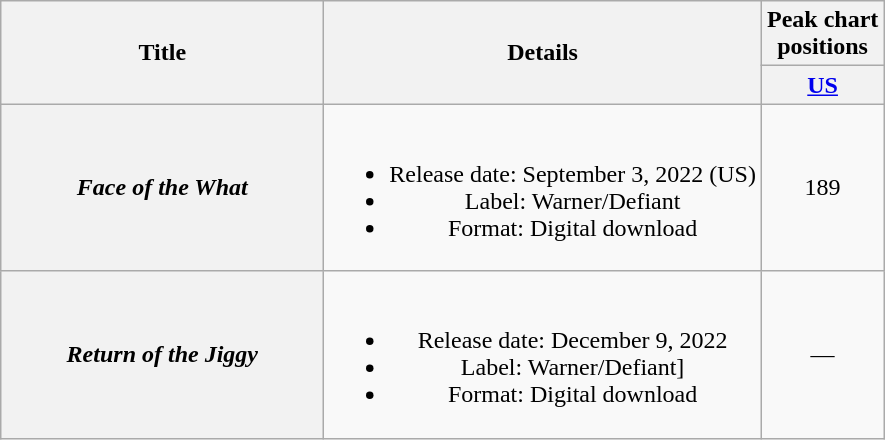<table class="wikitable plainrowheaders" style="text-align:center">
<tr>
<th rowspan="2" scope="col" style="width:13em">Title</th>
<th rowspan="2" scope="col">Details</th>
<th>Peak chart<br>positions</th>
</tr>
<tr>
<th><a href='#'>US</a><br></th>
</tr>
<tr>
<th scope="row"><em>Face of the What</em></th>
<td><br><ul><li>Release date: September 3, 2022 (US)</li><li>Label: Warner/Defiant</li><li>Format: Digital download</li></ul></td>
<td>189</td>
</tr>
<tr>
<th scope="row"><em>Return of the Jiggy</em></th>
<td><br><ul><li>Release date: December 9, 2022</li><li>Label: Warner/Defiant]</li><li>Format: Digital download</li></ul></td>
<td>—</td>
</tr>
</table>
